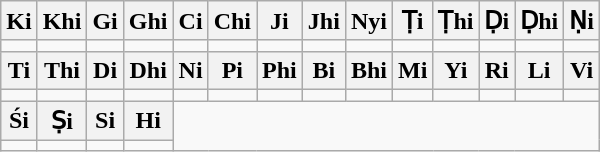<table class="wikitable">
<tr>
<th>Ki</th>
<th>Khi</th>
<th>Gi</th>
<th>Ghi</th>
<th>Ci</th>
<th>Chi</th>
<th>Ji</th>
<th>Jhi</th>
<th>Nyi</th>
<th>Ṭi</th>
<th>Ṭhi</th>
<th>Ḍi</th>
<th>Ḍhi</th>
<th>Ṇi</th>
</tr>
<tr>
<td></td>
<td></td>
<td></td>
<td></td>
<td></td>
<td></td>
<td></td>
<td></td>
<td></td>
<td></td>
<td></td>
<td></td>
<td></td>
<td></td>
</tr>
<tr>
<th>Ti</th>
<th>Thi</th>
<th>Di</th>
<th>Dhi</th>
<th>Ni</th>
<th>Pi</th>
<th>Phi</th>
<th>Bi</th>
<th>Bhi</th>
<th>Mi</th>
<th>Yi</th>
<th>Ri</th>
<th>Li</th>
<th>Vi</th>
</tr>
<tr>
<td></td>
<td></td>
<td></td>
<td></td>
<td></td>
<td></td>
<td></td>
<td></td>
<td></td>
<td></td>
<td></td>
<td></td>
<td></td>
<td></td>
</tr>
<tr>
<th>Śi</th>
<th>Ṣi</th>
<th>Si</th>
<th>Hi</th>
</tr>
<tr>
<td></td>
<td></td>
<td></td>
<td></td>
</tr>
</table>
